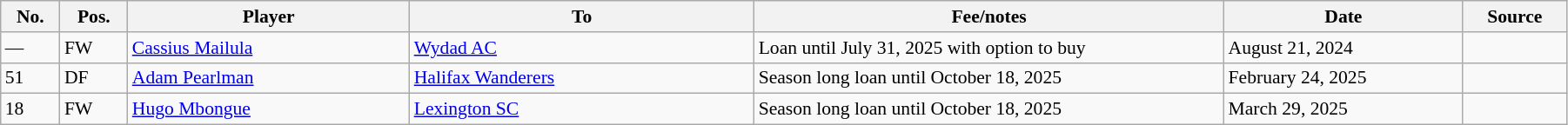<table class="wikitable sortable" style=" font-size:90%; width:95%; text-align:left;">
<tr>
<th>No.</th>
<th>Pos.</th>
<th scope="col" style="width: 18%;">Player</th>
<th scope="col" style="width: 22%;">To</th>
<th scope="col" style="width: 30%;">Fee/notes</th>
<th>Date</th>
<th>Source</th>
</tr>
<tr>
<td>—</td>
<td>FW</td>
<td> <a href='#'>Cassius Mailula</a></td>
<td> <a href='#'>Wydad AC</a></td>
<td>Loan until July 31, 2025 with option to buy</td>
<td>August 21, 2024</td>
<td></td>
</tr>
<tr>
<td>51</td>
<td>DF</td>
<td> <a href='#'>Adam Pearlman</a></td>
<td> <a href='#'>Halifax Wanderers</a></td>
<td>Season long loan until October 18, 2025</td>
<td>February 24, 2025</td>
<td></td>
</tr>
<tr>
<td>18</td>
<td>FW</td>
<td> <a href='#'>Hugo Mbongue</a></td>
<td> <a href='#'>Lexington SC</a></td>
<td>Season long loan until October 18, 2025</td>
<td>March 29, 2025</td>
<td></td>
</tr>
</table>
